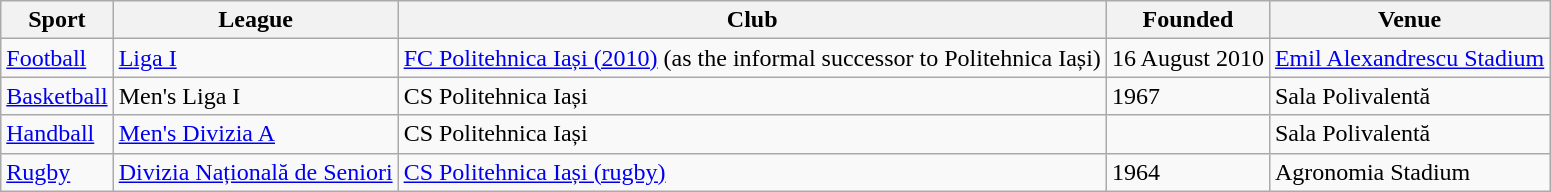<table class="wikitable">
<tr>
<th>Sport</th>
<th>League</th>
<th>Club</th>
<th>Founded</th>
<th>Venue</th>
</tr>
<tr>
<td><a href='#'>Football</a></td>
<td><a href='#'>Liga I</a></td>
<td><a href='#'>FC Politehnica Iași (2010)</a> (as the informal successor to Politehnica Iași)</td>
<td>16 August 2010</td>
<td><a href='#'>Emil Alexandrescu Stadium</a></td>
</tr>
<tr>
<td><a href='#'>Basketball</a></td>
<td>Men's Liga I</td>
<td>CS Politehnica Iași</td>
<td>1967</td>
<td>Sala Polivalentă</td>
</tr>
<tr>
<td><a href='#'>Handball</a></td>
<td><a href='#'>Men's Divizia A</a></td>
<td>CS Politehnica Iași</td>
<td></td>
<td>Sala Polivalentă</td>
</tr>
<tr>
<td><a href='#'>Rugby</a></td>
<td><a href='#'>Divizia Națională de Seniori</a></td>
<td><a href='#'>CS Politehnica Iași (rugby)</a></td>
<td>1964</td>
<td>Agronomia Stadium</td>
</tr>
</table>
